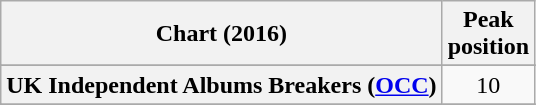<table class="wikitable sortable plainrowheaders" style="text-align:center">
<tr>
<th scope="col">Chart (2016)</th>
<th scope="col">Peak<br>position</th>
</tr>
<tr>
</tr>
<tr>
<th scope="row">UK Independent Albums Breakers (<a href='#'>OCC</a>)</th>
<td>10</td>
</tr>
<tr>
</tr>
<tr>
</tr>
<tr>
</tr>
</table>
